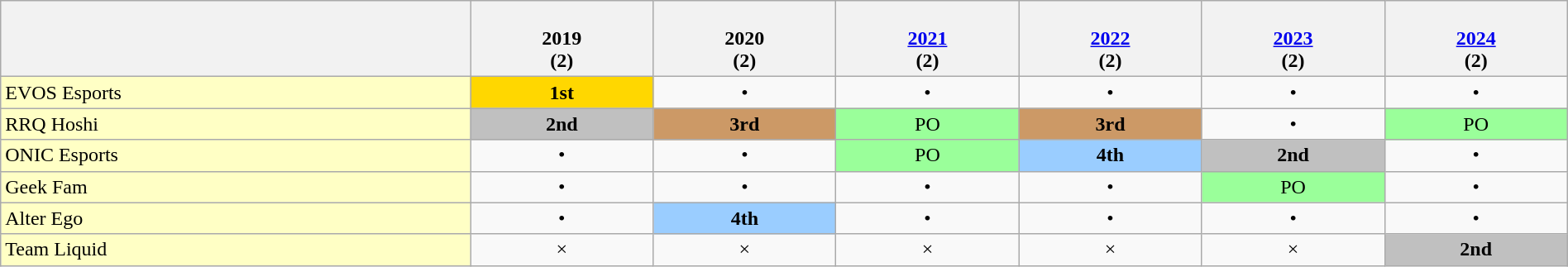<table class="wikitable sortable" style="text-align: center; width:100%">
<tr>
<th></th>
<th><br>2019 <br> (2)</th>
<th><br>2020 <br> (2)</th>
<th><br><a href='#'>2021</a> <br> (2)</th>
<th><br><a href='#'>2022</a><br> (2)</th>
<th> <br><a href='#'>2023</a><br> (2)</th>
<th><br> <a href='#'>2024</a> <br> (2)</th>
</tr>
<tr>
<td style="background:#FFFFC5" align="left"> EVOS Esports</td>
<td style="background:gold"><strong>1st</strong></td>
<td>•</td>
<td>•</td>
<td>•</td>
<td>•</td>
<td>•</td>
</tr>
<tr>
<td style="background:#FFFFC5" align="left"> RRQ Hoshi</td>
<td style="background:silver"><strong>2nd</strong></td>
<td style="background:#cc9966"><strong>3rd</strong></td>
<td style="background:#9aff9a">PO</td>
<td style="background:#cc9966"><strong>3rd</strong></td>
<td>•</td>
<td style="background:#9aff9a">PO</td>
</tr>
<tr>
<td style="background:#FFFFC5" align="left"> ONIC Esports</td>
<td>•</td>
<td>•</td>
<td style="background:#9aff9a">PO</td>
<td style="background:#9acdff"><strong>4th</strong></td>
<td style="background:silver"><strong>2nd</strong></td>
<td>•</td>
</tr>
<tr>
<td style="background:#FFFFC5" align="left"> Geek Fam</td>
<td>•</td>
<td>•</td>
<td>•</td>
<td>•</td>
<td style="background:#9aff9a">PO</td>
<td>•</td>
</tr>
<tr>
<td style="background:#FFFFC5" align="left"> Alter Ego</td>
<td>•</td>
<td style="background:#9acdff"><strong>4th</strong></td>
<td>•</td>
<td>•</td>
<td>•</td>
<td>•</td>
</tr>
<tr>
<td style="background:#FFFFC5" align="left"> Team Liquid</td>
<td>×</td>
<td>×</td>
<td>×</td>
<td>×</td>
<td>×</td>
<td style="background:silver"><strong>2nd</strong></td>
</tr>
</table>
